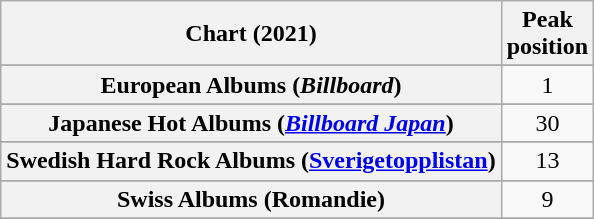<table class="wikitable sortable plainrowheaders" style="text-align:center">
<tr>
<th scope="col">Chart (2021)</th>
<th scope="col">Peak<br>position</th>
</tr>
<tr>
</tr>
<tr>
</tr>
<tr>
</tr>
<tr>
</tr>
<tr>
</tr>
<tr>
<th scope="row">European Albums (<em>Billboard</em>)</th>
<td>1</td>
</tr>
<tr>
</tr>
<tr>
</tr>
<tr>
</tr>
<tr>
</tr>
<tr>
<th scope="row">Japanese Hot Albums (<em><a href='#'>Billboard Japan</a></em>)</th>
<td>30</td>
</tr>
<tr>
</tr>
<tr>
<th scope="row">Swedish Hard Rock Albums (<a href='#'>Sverigetopplistan</a>)</th>
<td>13</td>
</tr>
<tr>
</tr>
<tr>
<th scope="row">Swiss Albums (Romandie)</th>
<td>9</td>
</tr>
<tr>
</tr>
<tr>
</tr>
<tr>
</tr>
<tr>
</tr>
<tr>
</tr>
<tr>
</tr>
</table>
